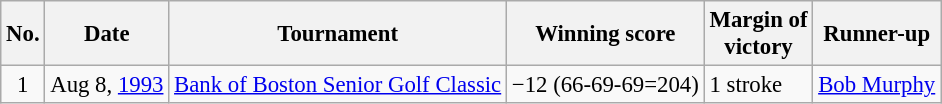<table class="wikitable" style="font-size:95%;">
<tr>
<th>No.</th>
<th>Date</th>
<th>Tournament</th>
<th>Winning score</th>
<th>Margin of<br>victory</th>
<th>Runner-up</th>
</tr>
<tr>
<td align=center>1</td>
<td align=right>Aug 8, <a href='#'>1993</a></td>
<td><a href='#'>Bank of Boston Senior Golf Classic</a></td>
<td>−12 (66-69-69=204)</td>
<td>1 stroke</td>
<td> <a href='#'>Bob Murphy</a></td>
</tr>
</table>
